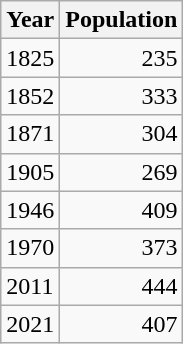<table class="wikitable sortable">
<tr>
<th>Year</th>
<th>Population</th>
</tr>
<tr>
<td>1825</td>
<td style="text-align:right;">235</td>
</tr>
<tr>
<td>1852</td>
<td style="text-align:right;">333</td>
</tr>
<tr>
<td>1871</td>
<td style="text-align:right;">304</td>
</tr>
<tr>
<td>1905</td>
<td style="text-align:right;">269</td>
</tr>
<tr>
<td>1946</td>
<td style="text-align:right;">409</td>
</tr>
<tr>
<td>1970</td>
<td style="text-align:right;">373</td>
</tr>
<tr>
<td>2011</td>
<td style="text-align:right;">444</td>
</tr>
<tr>
<td>2021</td>
<td style="text-align:right;">407</td>
</tr>
</table>
